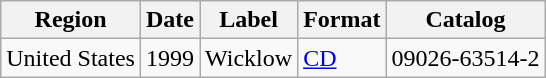<table class="wikitable">
<tr>
<th>Region</th>
<th>Date</th>
<th>Label</th>
<th>Format</th>
<th>Catalog</th>
</tr>
<tr>
<td>United States</td>
<td>1999</td>
<td>Wicklow</td>
<td><a href='#'>CD</a></td>
<td>09026-63514-2</td>
</tr>
</table>
